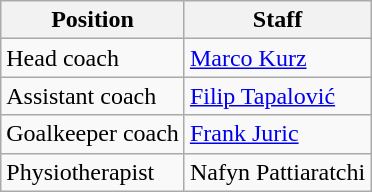<table class="wikitable">
<tr>
<th>Position</th>
<th>Staff</th>
</tr>
<tr>
<td>Head coach</td>
<td> <a href='#'>Marco Kurz</a></td>
</tr>
<tr>
<td>Assistant coach</td>
<td> <a href='#'>Filip Tapalović</a></td>
</tr>
<tr>
<td>Goalkeeper coach</td>
<td> <a href='#'>Frank Juric</a></td>
</tr>
<tr>
<td>Physiotherapist</td>
<td> Nafyn Pattiaratchi</td>
</tr>
</table>
